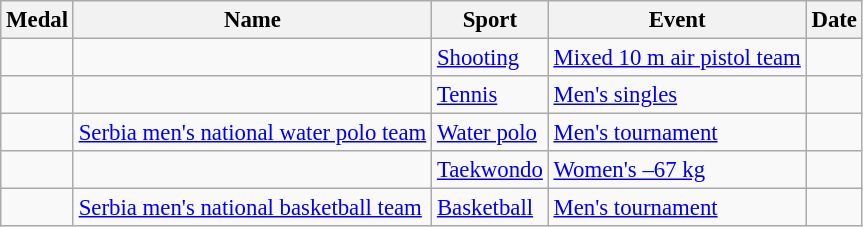<table class="wikitable sortable" style="font-size: 95%;">
<tr>
<th>Medal</th>
<th>Name</th>
<th>Sport</th>
<th>Event</th>
<th>Date</th>
</tr>
<tr>
<td></td>
<td><br></td>
<td><a href='#'>Shooting</a></td>
<td><a href='#'>Mixed 10 m air pistol team</a></td>
<td></td>
</tr>
<tr>
<td></td>
<td></td>
<td><a href='#'>Tennis</a></td>
<td><a href='#'>Men's singles</a></td>
<td></td>
</tr>
<tr>
<td></td>
<td><a href='#'>Serbia men's national water polo team</a></td>
<td><a href='#'>Water polo</a></td>
<td><a href='#'>Men's tournament</a></td>
<td></td>
</tr>
<tr>
<td></td>
<td></td>
<td><a href='#'>Taekwondo</a></td>
<td><a href='#'>Women's –67 kg</a></td>
<td></td>
</tr>
<tr>
<td></td>
<td><a href='#'>Serbia men's national basketball team</a></td>
<td><a href='#'>Basketball</a></td>
<td><a href='#'>Men's tournament</a></td>
<td></td>
</tr>
</table>
